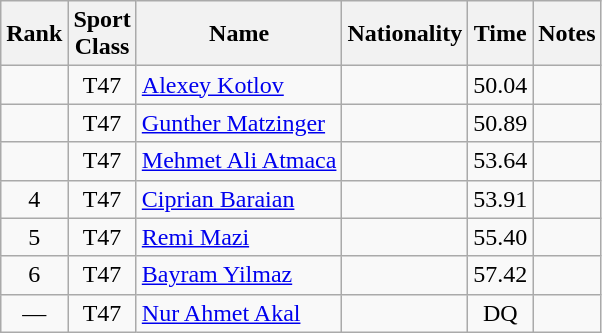<table class="wikitable sortable" style="text-align:center">
<tr>
<th>Rank</th>
<th>Sport<br>Class</th>
<th>Name</th>
<th>Nationality</th>
<th>Time</th>
<th>Notes</th>
</tr>
<tr>
<td></td>
<td>T47</td>
<td align=left><a href='#'>Alexey Kotlov</a></td>
<td align=left></td>
<td>50.04</td>
<td></td>
</tr>
<tr>
<td></td>
<td>T47</td>
<td align=left><a href='#'>Gunther Matzinger</a></td>
<td align=left></td>
<td>50.89</td>
<td></td>
</tr>
<tr>
<td></td>
<td>T47</td>
<td align=left><a href='#'>Mehmet Ali Atmaca</a></td>
<td align=left></td>
<td>53.64</td>
<td></td>
</tr>
<tr>
<td>4</td>
<td>T47</td>
<td align=left><a href='#'>Ciprian Baraian</a></td>
<td align=left></td>
<td>53.91</td>
<td></td>
</tr>
<tr>
<td>5</td>
<td>T47</td>
<td align=left><a href='#'>Remi Mazi</a></td>
<td align=left></td>
<td>55.40</td>
<td></td>
</tr>
<tr>
<td>6</td>
<td>T47</td>
<td align=left><a href='#'>Bayram Yilmaz</a></td>
<td align=left></td>
<td>57.42</td>
<td></td>
</tr>
<tr>
<td>—</td>
<td>T47</td>
<td align=left><a href='#'>Nur Ahmet Akal</a></td>
<td align=left></td>
<td>DQ</td>
<td></td>
</tr>
</table>
